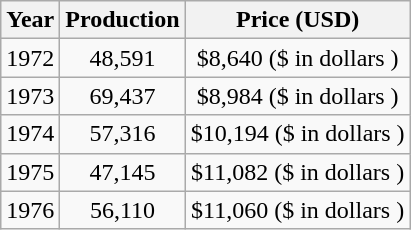<table class="wikitable" style="text-align:center">
<tr>
<th>Year</th>
<th>Production</th>
<th>Price (USD)</th>
</tr>
<tr>
<td>1972</td>
<td>48,591</td>
<td>$8,640 ($ in  dollars )</td>
</tr>
<tr>
<td>1973</td>
<td>69,437</td>
<td>$8,984 ($ in  dollars )</td>
</tr>
<tr>
<td>1974</td>
<td>57,316</td>
<td>$10,194 ($ in  dollars )</td>
</tr>
<tr>
<td>1975</td>
<td>47,145</td>
<td>$11,082 ($ in  dollars )</td>
</tr>
<tr>
<td>1976</td>
<td>56,110</td>
<td>$11,060 ($ in  dollars )</td>
</tr>
</table>
